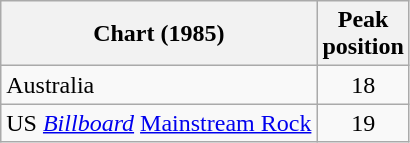<table class="wikitable">
<tr>
<th>Chart (1985)</th>
<th>Peak<br>position</th>
</tr>
<tr>
<td>Australia</td>
<td style="text-align:center;">18</td>
</tr>
<tr>
<td>US <em><a href='#'>Billboard</a></em> <a href='#'>Mainstream Rock</a></td>
<td style="text-align:center;">19</td>
</tr>
</table>
